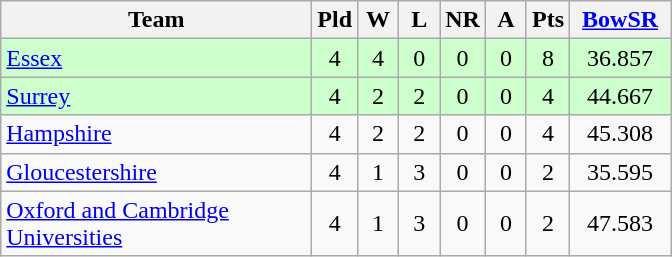<table class="wikitable" style="text-align: center;">
<tr>
<th width=200>Team</th>
<th width=20>Pld</th>
<th width=20>W</th>
<th width=20>L</th>
<th width=20>NR</th>
<th width=20>A</th>
<th width=20>Pts</th>
<th width=60><a href='#'>BowSR</a></th>
</tr>
<tr bgcolor="#ccffcc">
<td align=left><a href='#'>Essex</a></td>
<td>4</td>
<td>4</td>
<td>0</td>
<td>0</td>
<td>0</td>
<td>8</td>
<td>36.857</td>
</tr>
<tr bgcolor="#ccffcc">
<td align=left><a href='#'>Surrey</a></td>
<td>4</td>
<td>2</td>
<td>2</td>
<td>0</td>
<td>0</td>
<td>4</td>
<td>44.667</td>
</tr>
<tr>
<td align=left><a href='#'>Hampshire</a></td>
<td>4</td>
<td>2</td>
<td>2</td>
<td>0</td>
<td>0</td>
<td>4</td>
<td>45.308</td>
</tr>
<tr>
<td align=left><a href='#'>Gloucestershire</a></td>
<td>4</td>
<td>1</td>
<td>3</td>
<td>0</td>
<td>0</td>
<td>2</td>
<td>35.595</td>
</tr>
<tr>
<td align=left><a href='#'>Oxford and Cambridge Universities</a></td>
<td>4</td>
<td>1</td>
<td>3</td>
<td>0</td>
<td>0</td>
<td>2</td>
<td>47.583</td>
</tr>
</table>
